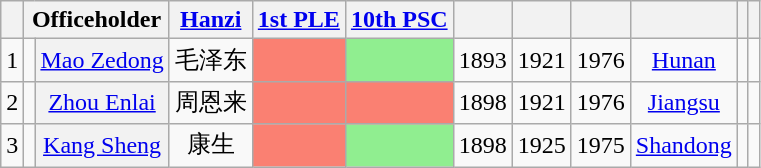<table class="wikitable sortable" style=text-align:center>
<tr>
<th scope=col></th>
<th scope=col colspan="2">Officeholder</th>
<th scope=col><a href='#'>Hanzi</a></th>
<th scope=col><a href='#'>1st PLE</a></th>
<th scope=col><a href='#'>10th PSC</a></th>
<th scope=col></th>
<th scope=col></th>
<th scope=col></th>
<th scope=col></th>
<th scope=col></th>
<th scope=col class="unsortable"></th>
</tr>
<tr>
<td>1</td>
<td></td>
<th align="center" scope="row" style="font-weight:normal;"><a href='#'>Mao Zedong</a></th>
<td data-sort-value="4">毛泽东</td>
<td bgcolor = Salmon></td>
<td bgcolor = LightGreen></td>
<td>1893</td>
<td>1921</td>
<td>1976</td>
<td><a href='#'>Hunan</a></td>
<td></td>
<td></td>
</tr>
<tr>
<td>2</td>
<td></td>
<th align="center" scope="row" style="font-weight:normal;"><a href='#'>Zhou Enlai</a></th>
<td data-sort-value="128">周恩来</td>
<td bgcolor = Salmon></td>
<td bgcolor = Salmon></td>
<td>1898</td>
<td>1921</td>
<td>1976</td>
<td><a href='#'>Jiangsu</a></td>
<td></td>
<td></td>
</tr>
<tr>
<td>3</td>
<td></td>
<th align="center" scope="row" style="font-weight:normal;"><a href='#'>Kang Sheng</a></th>
<td data-sort-value="160">康生</td>
<td bgcolor = Salmon></td>
<td bgcolor = LightGreen></td>
<td>1898</td>
<td>1925</td>
<td>1975</td>
<td><a href='#'>Shandong</a></td>
<td></td>
<td></td>
</tr>
</table>
